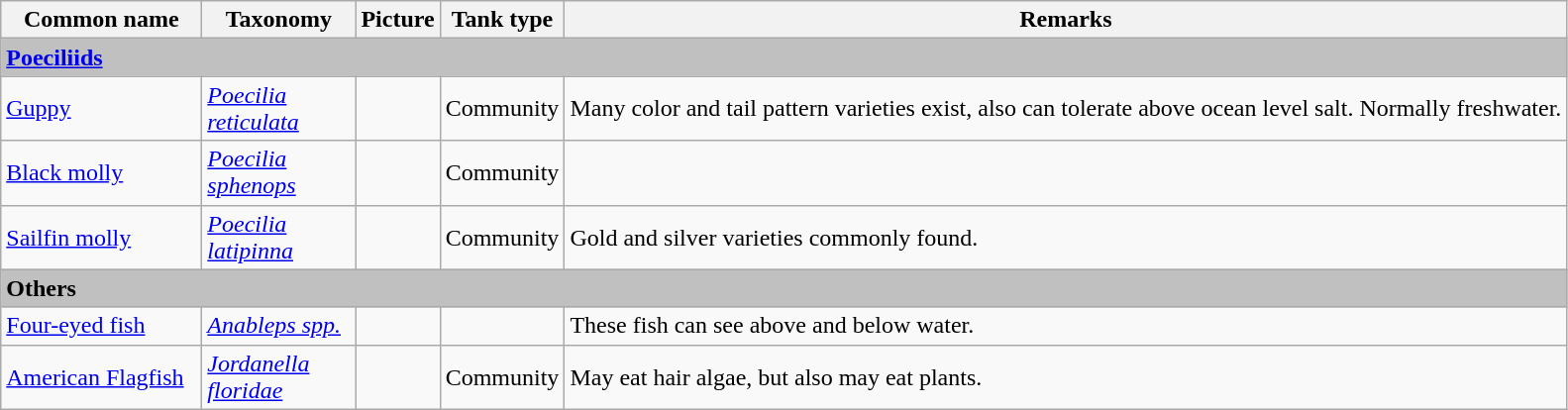<table class="wikitable collapsible sortable">
<tr>
<th style=width:8em>Common name</th>
<th style=width:6em>Taxonomy</th>
<th class="unsortable">Picture</th>
<th>Tank type</th>
<th class="unsortable">Remarks</th>
</tr>
<tr>
<td colspan=5 style="background:silver"><strong><a href='#'>Poeciliids</a></strong></td>
</tr>
<tr>
<td><a href='#'>Guppy</a></td>
<td><em><a href='#'>Poecilia reticulata</a></em></td>
<td></td>
<td>Community</td>
<td>Many color and tail pattern varieties exist, also can tolerate above ocean level salt. Normally freshwater.</td>
</tr>
<tr>
<td><a href='#'>Black molly</a></td>
<td><em><a href='#'>Poecilia sphenops</a></em></td>
<td></td>
<td>Community</td>
<td></td>
</tr>
<tr>
<td><a href='#'>Sailfin molly</a></td>
<td><em><a href='#'>Poecilia latipinna</a></em></td>
<td></td>
<td>Community</td>
<td>Gold and silver varieties commonly found.</td>
</tr>
<tr>
<td colspan=5 style="background:silver"><strong>Others</strong></td>
</tr>
<tr>
<td><a href='#'>Four-eyed fish</a></td>
<td><em><a href='#'>Anableps spp.</a></em></td>
<td></td>
<td></td>
<td>These fish can see above and below water.</td>
</tr>
<tr>
<td><a href='#'>American Flagfish</a></td>
<td><em><a href='#'>Jordanella floridae</a></em></td>
<td></td>
<td>Community</td>
<td>May eat hair algae, but also may eat plants.</td>
</tr>
</table>
